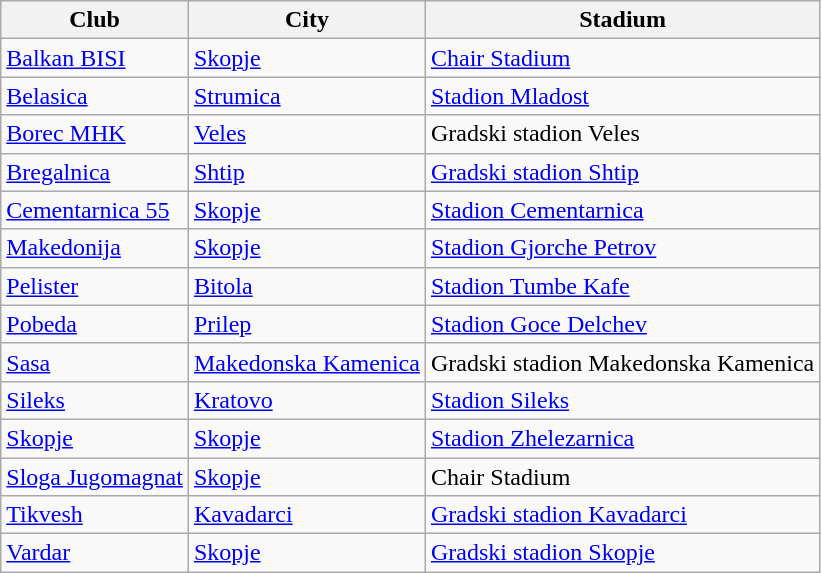<table class="wikitable">
<tr>
<th>Club</th>
<th>City</th>
<th>Stadium</th>
</tr>
<tr>
<td><a href='#'>Balkan BISI</a></td>
<td><a href='#'>Skopje</a></td>
<td><a href='#'>Chair Stadium</a></td>
</tr>
<tr>
<td><a href='#'>Belasica</a></td>
<td><a href='#'>Strumica</a></td>
<td><a href='#'>Stadion Mladost</a></td>
</tr>
<tr>
<td><a href='#'>Borec MHK</a></td>
<td><a href='#'>Veles</a></td>
<td>Gradski stadion Veles</td>
</tr>
<tr>
<td><a href='#'>Bregalnica</a></td>
<td><a href='#'>Shtip</a></td>
<td><a href='#'>Gradski stadion Shtip</a></td>
</tr>
<tr>
<td><a href='#'>Cementarnica 55</a></td>
<td><a href='#'>Skopje</a></td>
<td><a href='#'>Stadion Cementarnica</a></td>
</tr>
<tr>
<td><a href='#'>Makedonija</a></td>
<td><a href='#'>Skopje</a></td>
<td><a href='#'>Stadion Gjorche Petrov</a></td>
</tr>
<tr>
<td><a href='#'>Pelister</a></td>
<td><a href='#'>Bitola</a></td>
<td><a href='#'>Stadion Tumbe Kafe</a></td>
</tr>
<tr>
<td><a href='#'>Pobeda</a></td>
<td><a href='#'>Prilep</a></td>
<td><a href='#'>Stadion Goce Delchev</a></td>
</tr>
<tr>
<td><a href='#'>Sasa</a></td>
<td><a href='#'>Makedonska Kamenica</a></td>
<td>Gradski stadion Makedonska Kamenica</td>
</tr>
<tr>
<td><a href='#'>Sileks</a></td>
<td><a href='#'>Kratovo</a></td>
<td><a href='#'>Stadion Sileks</a></td>
</tr>
<tr>
<td><a href='#'>Skopje</a></td>
<td><a href='#'>Skopje</a></td>
<td><a href='#'>Stadion Zhelezarnica</a></td>
</tr>
<tr>
<td><a href='#'>Sloga Jugomagnat</a></td>
<td><a href='#'>Skopje</a></td>
<td>Chair Stadium</td>
</tr>
<tr>
<td><a href='#'>Tikvesh</a></td>
<td><a href='#'>Kavadarci</a></td>
<td><a href='#'>Gradski stadion Kavadarci</a></td>
</tr>
<tr>
<td><a href='#'>Vardar</a></td>
<td><a href='#'>Skopje</a></td>
<td><a href='#'>Gradski stadion Skopje</a></td>
</tr>
</table>
